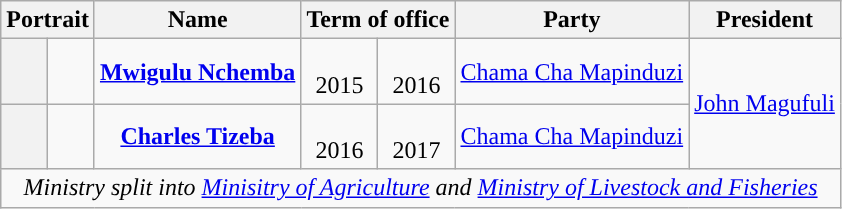<table class="wikitable plainrowheaders" style="text-align:center">
<tr>
<th colspan=2>Portrait</th>
<th>Name</th>
<th colspan=2>Term of office</th>
<th>Party</th>
<th>President</th>
</tr>
<tr>
<th style="background-color: "></th>
<td></td>
<td><strong><a href='#'>Mwigulu Nchemba</a></strong></td>
<td class=nowrap><br>2015</td>
<td class=nowrap><br>2016</td>
<td><a href='#'>Chama Cha Mapinduzi</a></td>
<td rowspan="2"><a href='#'>John Magufuli</a></td>
</tr>
<tr>
<th style="background-color: "></th>
<td></td>
<td><strong><a href='#'>Charles Tizeba</a></strong></td>
<td class=nowrap><br>2016</td>
<td class=nowrap><br>2017</td>
<td><a href='#'>Chama Cha Mapinduzi</a></td>
</tr>
<tr>
<td colspan=7><em>Ministry split into <a href='#'>Minisitry of Agriculture</a> and <a href='#'>Ministry of Livestock and Fisheries</a></em></td>
</tr>
</table>
